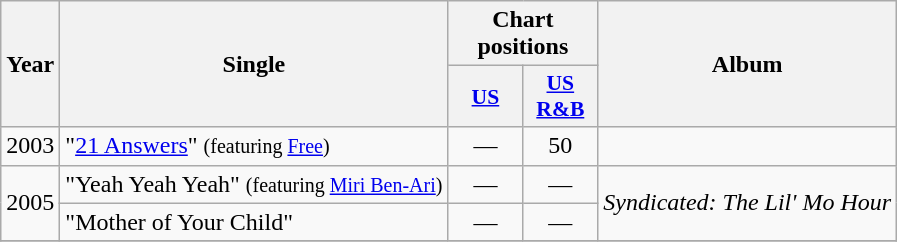<table class="wikitable">
<tr>
<th rowspan="2">Year</th>
<th rowspan="2">Single</th>
<th colspan="2">Chart positions</th>
<th rowspan="2">Album</th>
</tr>
<tr>
<th style="width:3em;font-size:90%"><a href='#'>US</a></th>
<th style="width:3em;font-size:90%"><a href='#'>US R&B</a></th>
</tr>
<tr>
<td>2003</td>
<td>"<a href='#'>21 Answers</a>" <small>(featuring <a href='#'>Free</a>)</small></td>
<td style="text-align:center;">—</td>
<td style="text-align:center;">50</td>
<td></td>
</tr>
<tr>
<td rowspan="2">2005</td>
<td>"Yeah Yeah Yeah" <small>(featuring <a href='#'>Miri Ben-Ari</a>)</small></td>
<td style="text-align:center;">—</td>
<td style="text-align:center;">—</td>
<td rowspan="2"><em>Syndicated: The Lil' Mo Hour</em></td>
</tr>
<tr>
<td>"Mother of Your Child"</td>
<td style="text-align:center;">—</td>
<td style="text-align:center;">—</td>
</tr>
<tr>
</tr>
</table>
